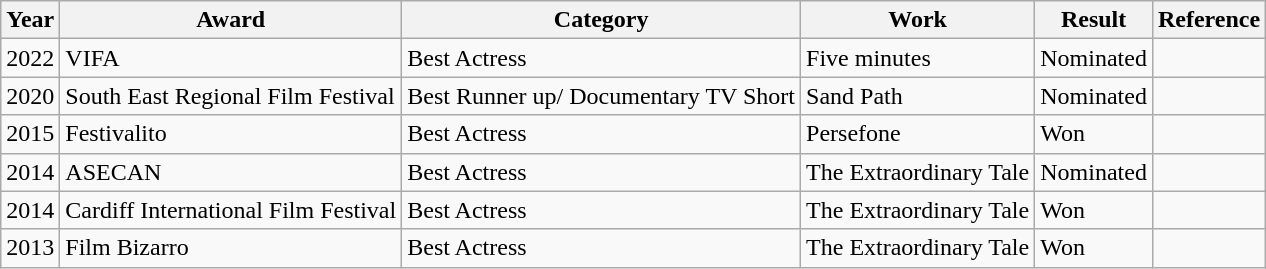<table class="wikitable sortable">
<tr>
<th>Year</th>
<th>Award</th>
<th>Category</th>
<th>Work</th>
<th>Result</th>
<th>Reference</th>
</tr>
<tr>
<td>2022</td>
<td>VIFA</td>
<td>Best Actress</td>
<td>Five minutes</td>
<td>Nominated</td>
<td></td>
</tr>
<tr>
<td>2020</td>
<td>South East Regional Film Festival</td>
<td>Best Runner up/ Documentary TV Short</td>
<td>Sand Path</td>
<td>Nominated</td>
<td></td>
</tr>
<tr>
<td>2015</td>
<td>Festivalito</td>
<td>Best Actress</td>
<td>Persefone</td>
<td>Won</td>
<td></td>
</tr>
<tr>
<td>2014</td>
<td>ASECAN</td>
<td>Best Actress</td>
<td>The Extraordinary Tale</td>
<td>Nominated</td>
<td></td>
</tr>
<tr>
<td>2014</td>
<td>Cardiff International Film Festival</td>
<td>Best Actress</td>
<td>The Extraordinary Tale</td>
<td>Won</td>
<td></td>
</tr>
<tr>
<td>2013</td>
<td>Film Bizarro</td>
<td>Best Actress</td>
<td>The Extraordinary Tale</td>
<td>Won</td>
<td></td>
</tr>
</table>
